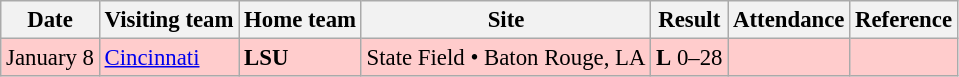<table class="wikitable" style="font-size:95%;">
<tr>
<th>Date</th>
<th>Visiting team</th>
<th>Home team</th>
<th>Site</th>
<th>Result</th>
<th>Attendance</th>
<th class="unsortable">Reference</th>
</tr>
<tr bgcolor=ffcccc>
<td>January 8</td>
<td><a href='#'>Cincinnati</a></td>
<td><strong>LSU</strong></td>
<td>State Field • Baton Rouge, LA</td>
<td><strong>L</strong> 0–28</td>
<td></td>
<td></td>
</tr>
</table>
